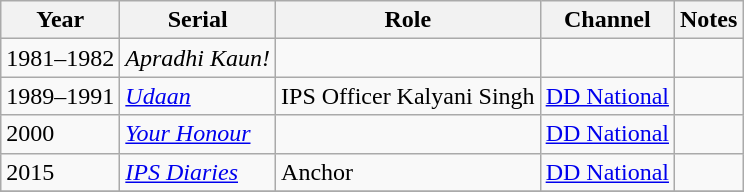<table class="wikitable sortable">
<tr>
<th>Year</th>
<th>Serial</th>
<th>Role</th>
<th>Channel</th>
<th>Notes</th>
</tr>
<tr>
<td>1981–1982</td>
<td><em>Apradhi Kaun!</em></td>
<td></td>
<td></td>
<td></td>
</tr>
<tr>
<td>1989–1991</td>
<td><em><a href='#'>Udaan</a></em></td>
<td>IPS Officer Kalyani Singh</td>
<td><a href='#'>DD National</a></td>
<td></td>
</tr>
<tr>
<td>2000</td>
<td><em><a href='#'>Your Honour</a></em></td>
<td></td>
<td><a href='#'>DD National</a></td>
<td></td>
</tr>
<tr>
<td>2015</td>
<td><em><a href='#'>IPS Diaries</a></em></td>
<td>Anchor</td>
<td><a href='#'>DD National</a></td>
<td></td>
</tr>
<tr>
</tr>
</table>
